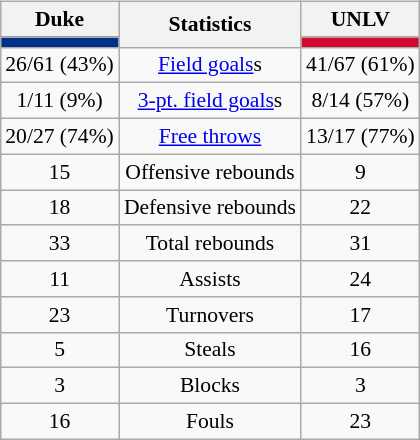<table style="width:100%;">
<tr>
<td valign=top align=right width=33%><br>













</td>
<td style="vertical-align:top; align:center; width:33%;"><br><table style="width:100%;">
<tr>
<td style="width=50%;"></td>
<td></td>
<td style="width=50%;"></td>
</tr>
</table>
<table class="wikitable" style="font-size:90%; text-align:center; margin:auto;" align=center>
<tr>
<th>Duke</th>
<th rowspan=2>Statistics</th>
<th>UNLV</th>
</tr>
<tr>
<td style="background:#013088;"></td>
<td style="background:#CF0A2C;"></td>
</tr>
<tr>
<td>26/61 (43%)</td>
<td><a href='#'>Field goals</a>s</td>
<td>41/67 (61%)</td>
</tr>
<tr>
<td>1/11 (9%)</td>
<td><a href='#'>3-pt. field goals</a>s</td>
<td>8/14 (57%)</td>
</tr>
<tr>
<td>20/27 (74%)</td>
<td><a href='#'>Free throws</a></td>
<td>13/17 (77%)</td>
</tr>
<tr>
<td>15</td>
<td>Offensive rebounds</td>
<td>9</td>
</tr>
<tr>
<td>18</td>
<td>Defensive rebounds</td>
<td>22</td>
</tr>
<tr>
<td>33</td>
<td>Total rebounds</td>
<td>31</td>
</tr>
<tr>
<td>11</td>
<td>Assists</td>
<td>24</td>
</tr>
<tr>
<td>23</td>
<td>Turnovers</td>
<td>17</td>
</tr>
<tr>
<td>5</td>
<td>Steals</td>
<td>16</td>
</tr>
<tr>
<td>3</td>
<td>Blocks</td>
<td>3</td>
</tr>
<tr>
<td>16</td>
<td>Fouls</td>
<td>23</td>
</tr>
</table>
</td>
<td style="vertical-align:top; align:left; width:33%;"><br>













</td>
</tr>
</table>
